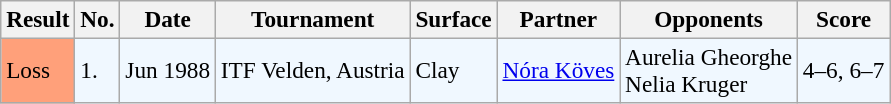<table class="sortable wikitable" style=font-size:97%>
<tr>
<th>Result</th>
<th>No.</th>
<th>Date</th>
<th>Tournament</th>
<th>Surface</th>
<th>Partner</th>
<th>Opponents</th>
<th>Score</th>
</tr>
<tr style="background:#f0f8ff;">
<td style="background:#ffa07a;">Loss</td>
<td>1.</td>
<td>Jun 1988</td>
<td>ITF Velden, Austria</td>
<td>Clay</td>
<td> <a href='#'>Nóra Köves</a></td>
<td> Aurelia Gheorghe <br>  Nelia Kruger</td>
<td>4–6, 6–7</td>
</tr>
</table>
